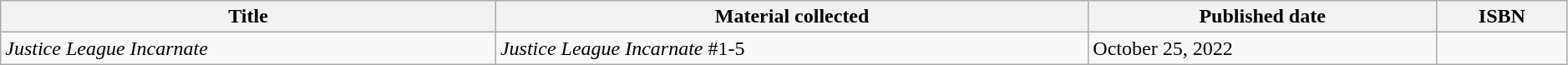<table class="wikitable collapsible collapsed sortable" width=99%>
<tr>
<th>Title</th>
<th>Material collected</th>
<th>Published date</th>
<th>ISBN</th>
</tr>
<tr>
<td><em>Justice League Incarnate</em></td>
<td><em>Justice League Incarnate</em> #1-5</td>
<td>October 25, 2022</td>
<td></td>
</tr>
</table>
